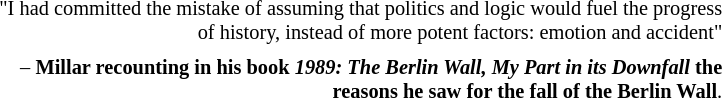<table class="toccolours" style="float:right; margin-right:1em; margin-right:2em; font-size:85%; bgcolor=ivory; color:black; width:45em; max-width:40%;" cellspacing="5">
<tr>
<td style="text-align: right;">"I had committed the mistake of assuming that politics and logic would fuel the progress of history, instead of more potent factors: emotion and accident"</td>
</tr>
<tr>
<td style="text-align: right;">– <strong>Millar recounting in his book <em>1989: The Berlin Wall, My Part in its Downfall</em> the reasons he saw for the fall of the Berlin Wall</strong>.</td>
</tr>
</table>
